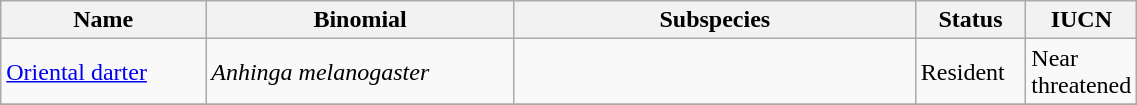<table width=60% class="wikitable">
<tr>
<th width=20%>Name</th>
<th width=30%>Binomial</th>
<th width=40%>Subspecies</th>
<th width=30%>Status</th>
<th width=30%>IUCN</th>
</tr>
<tr>
<td><a href='#'>Oriental darter</a><br></td>
<td><em>Anhinga melanogaster</em></td>
<td></td>
<td>Resident</td>
<td>Near threatened</td>
</tr>
<tr>
</tr>
</table>
